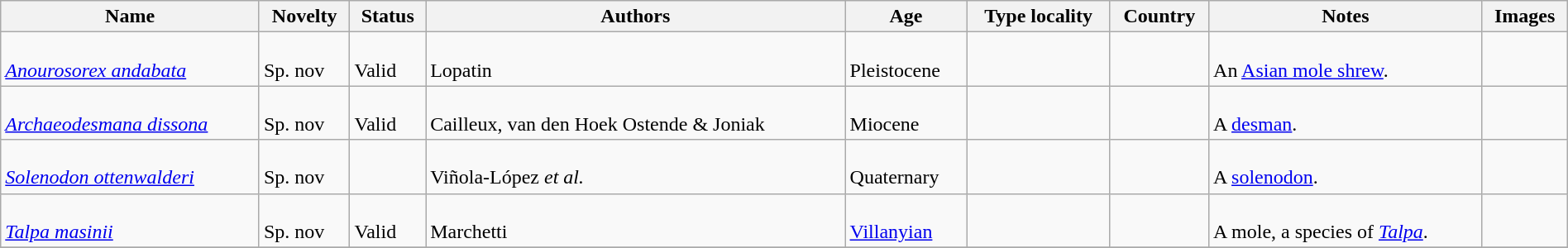<table class="wikitable sortable" align="center" width="100%">
<tr>
<th>Name</th>
<th>Novelty</th>
<th>Status</th>
<th>Authors</th>
<th>Age</th>
<th>Type locality</th>
<th>Country</th>
<th>Notes</th>
<th>Images</th>
</tr>
<tr>
<td><br><em><a href='#'>Anourosorex andabata</a></em></td>
<td><br>Sp. nov</td>
<td><br>Valid</td>
<td><br>Lopatin</td>
<td><br>Pleistocene</td>
<td></td>
<td><br></td>
<td><br>An <a href='#'>Asian mole shrew</a>.</td>
<td></td>
</tr>
<tr>
<td><br><em><a href='#'>Archaeodesmana dissona</a></em></td>
<td><br>Sp. nov</td>
<td><br>Valid</td>
<td><br>Cailleux, van den Hoek Ostende & Joniak</td>
<td><br>Miocene</td>
<td></td>
<td><br></td>
<td><br>A <a href='#'>desman</a>.</td>
<td></td>
</tr>
<tr>
<td><br><em><a href='#'>Solenodon ottenwalderi</a></em></td>
<td><br>Sp. nov</td>
<td></td>
<td><br>Viñola-López <em>et al.</em></td>
<td><br>Quaternary</td>
<td></td>
<td><br></td>
<td><br>A <a href='#'>solenodon</a>.</td>
<td></td>
</tr>
<tr>
<td><br><em><a href='#'>Talpa masinii</a></em></td>
<td><br>Sp. nov</td>
<td><br>Valid</td>
<td><br>Marchetti</td>
<td><br><a href='#'>Villanyian</a></td>
<td></td>
<td><br></td>
<td><br>A mole, a species of <em><a href='#'>Talpa</a></em>.</td>
<td></td>
</tr>
<tr>
</tr>
</table>
